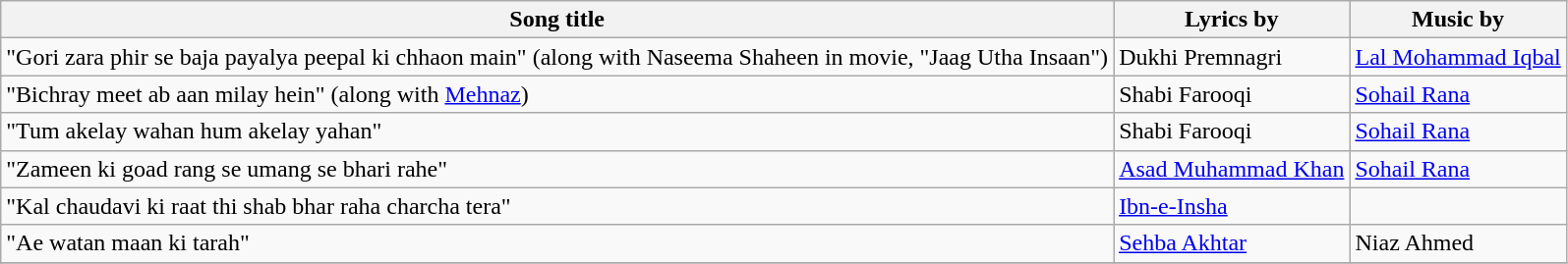<table class = "wikitable">
<tr>
<th>Song title</th>
<th>Lyrics by</th>
<th>Music by</th>
</tr>
<tr>
<td>"Gori zara phir se baja payalya peepal ki chhaon main" (along with Naseema Shaheen in movie, "Jaag Utha Insaan")</td>
<td>Dukhi Premnagri</td>
<td><a href='#'>Lal Mohammad Iqbal</a></td>
</tr>
<tr>
<td>"Bichray meet ab aan milay hein" (along with <a href='#'>Mehnaz</a>)</td>
<td>Shabi Farooqi</td>
<td><a href='#'>Sohail Rana</a></td>
</tr>
<tr>
<td>"Tum akelay wahan hum akelay yahan"</td>
<td>Shabi Farooqi</td>
<td><a href='#'>Sohail Rana</a></td>
</tr>
<tr>
<td>"Zameen ki goad rang se umang se bhari rahe"</td>
<td><a href='#'>Asad Muhammad Khan</a></td>
<td><a href='#'>Sohail Rana</a></td>
</tr>
<tr>
<td>"Kal chaudavi ki raat thi shab bhar raha charcha tera"</td>
<td><a href='#'>Ibn-e-Insha</a></td>
<td></td>
</tr>
<tr>
<td>"Ae watan maan ki tarah"</td>
<td><a href='#'>Sehba Akhtar</a></td>
<td>Niaz Ahmed</td>
</tr>
<tr>
</tr>
</table>
